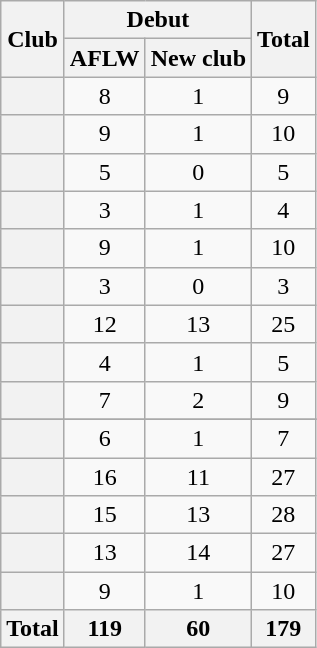<table class="wikitable plainrowheaders sortable" style="text-align:center;">
<tr>
<th rowspan=2>Club</th>
<th colspan=2>Debut</th>
<th rowspan=2>Total</th>
</tr>
<tr>
<th>AFLW</th>
<th>New club</th>
</tr>
<tr>
<th scope="row"></th>
<td>8</td>
<td>1</td>
<td>9</td>
</tr>
<tr>
<th scope="row"></th>
<td>9</td>
<td>1</td>
<td>10</td>
</tr>
<tr>
<th scope="row"></th>
<td>5</td>
<td>0</td>
<td>5</td>
</tr>
<tr>
<th scope="row"></th>
<td>3</td>
<td>1</td>
<td>4</td>
</tr>
<tr>
<th scope="row"></th>
<td>9</td>
<td>1</td>
<td>10</td>
</tr>
<tr>
<th scope="row"></th>
<td>3</td>
<td>0</td>
<td>3</td>
</tr>
<tr>
<th scope="row"></th>
<td>12</td>
<td>13</td>
<td>25</td>
</tr>
<tr>
<th scope="row"></th>
<td>4</td>
<td>1</td>
<td>5</td>
</tr>
<tr>
<th scope="row"></th>
<td>7</td>
<td>2</td>
<td>9</td>
</tr>
<tr>
</tr>
<tr>
<th scope="row"></th>
<td>6</td>
<td>1</td>
<td>7</td>
</tr>
<tr>
<th scope="row"></th>
<td>16</td>
<td>11</td>
<td>27</td>
</tr>
<tr>
<th scope="row"></th>
<td>15</td>
<td>13</td>
<td>28</td>
</tr>
<tr>
<th scope="row"></th>
<td>13</td>
<td>14</td>
<td>27</td>
</tr>
<tr>
<th scope="row"></th>
<td>9</td>
<td>1</td>
<td>10</td>
</tr>
<tr class="sortbottom">
<th>Total</th>
<th>119</th>
<th>60</th>
<th>179</th>
</tr>
</table>
